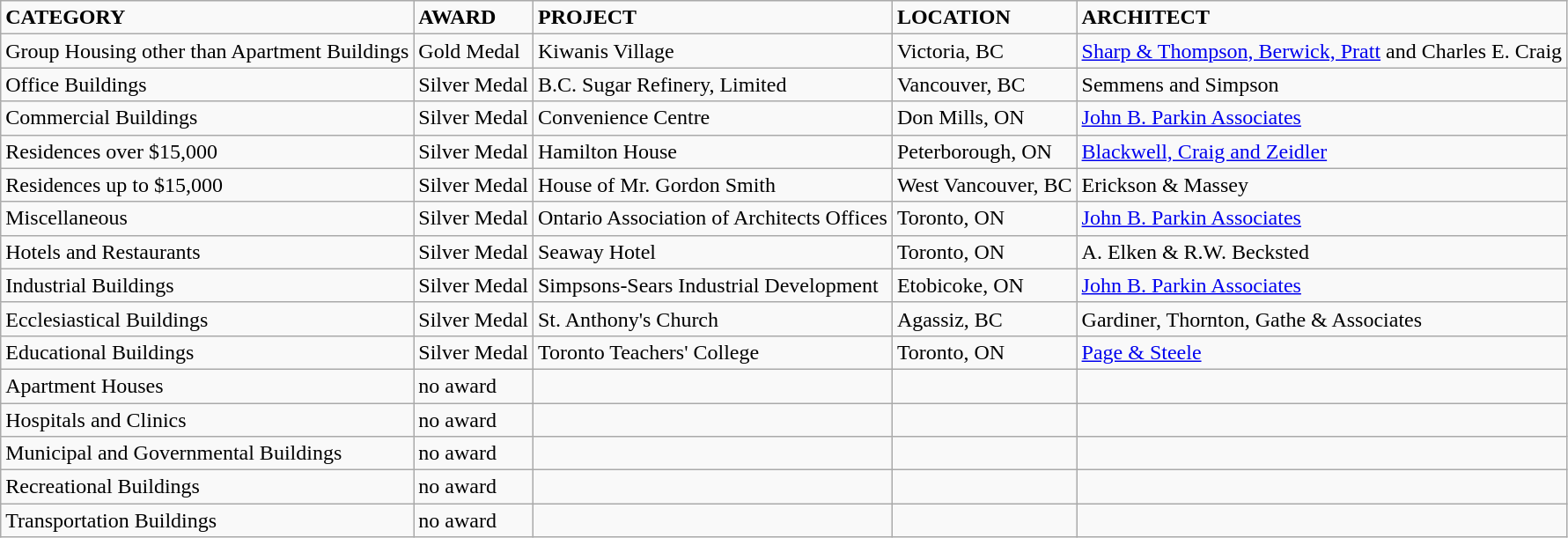<table class="wikitable sortable">
<tr>
<td><strong>CATEGORY</strong></td>
<td><strong>AWARD</strong></td>
<td><strong>PROJECT</strong></td>
<td><strong>LOCATION</strong></td>
<td><strong>ARCHITECT</strong></td>
</tr>
<tr>
<td>Group Housing other  than Apartment Buildings</td>
<td>Gold Medal</td>
<td>Kiwanis Village</td>
<td>Victoria, BC</td>
<td><a href='#'>Sharp & Thompson, Berwick, Pratt</a> and Charles E. Craig</td>
</tr>
<tr>
<td>Office Buildings</td>
<td>Silver Medal</td>
<td>B.C. Sugar Refinery, Limited</td>
<td>Vancouver, BC</td>
<td>Semmens and Simpson</td>
</tr>
<tr>
<td>Commercial Buildings</td>
<td>Silver Medal</td>
<td>Convenience Centre</td>
<td>Don Mills, ON</td>
<td><a href='#'>John B. Parkin Associates</a></td>
</tr>
<tr>
<td>Residences over  $15,000</td>
<td>Silver Medal</td>
<td>Hamilton House</td>
<td>Peterborough, ON</td>
<td><a href='#'>Blackwell, Craig and Zeidler</a></td>
</tr>
<tr>
<td>Residences up to  $15,000</td>
<td>Silver Medal</td>
<td>House of Mr. Gordon Smith</td>
<td>West Vancouver, BC</td>
<td>Erickson & Massey</td>
</tr>
<tr>
<td>Miscellaneous</td>
<td>Silver Medal</td>
<td>Ontario Association of Architects Offices</td>
<td>Toronto, ON</td>
<td><a href='#'>John B. Parkin Associates</a></td>
</tr>
<tr>
<td>Hotels and  Restaurants</td>
<td>Silver Medal</td>
<td>Seaway Hotel</td>
<td>Toronto, ON</td>
<td>A. Elken & R.W. Becksted</td>
</tr>
<tr>
<td>Industrial Buildings</td>
<td>Silver Medal</td>
<td>Simpsons-Sears Industrial Development</td>
<td>Etobicoke, ON</td>
<td><a href='#'>John B. Parkin Associates</a></td>
</tr>
<tr>
<td>Ecclesiastical  Buildings</td>
<td>Silver Medal</td>
<td>St. Anthony's Church</td>
<td>Agassiz, BC</td>
<td>Gardiner, Thornton, Gathe & Associates</td>
</tr>
<tr>
<td>Educational Buildings</td>
<td>Silver Medal</td>
<td>Toronto Teachers' College</td>
<td>Toronto, ON</td>
<td><a href='#'>Page & Steele</a></td>
</tr>
<tr>
<td>Apartment Houses</td>
<td>no award</td>
<td></td>
<td></td>
<td></td>
</tr>
<tr>
<td>Hospitals and Clinics</td>
<td>no award</td>
<td></td>
<td></td>
<td></td>
</tr>
<tr>
<td>Municipal and  Governmental Buildings</td>
<td>no award</td>
<td></td>
<td></td>
<td></td>
</tr>
<tr>
<td>Recreational  Buildings</td>
<td>no award</td>
<td></td>
<td></td>
<td></td>
</tr>
<tr>
<td>Transportation  Buildings</td>
<td>no award</td>
<td></td>
<td></td>
<td></td>
</tr>
</table>
